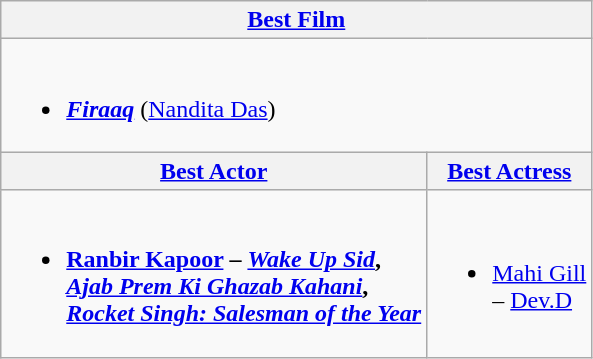<table class="wikitable">
<tr>
<th colspan=2><a href='#'>Best Film</a></th>
</tr>
<tr>
<td colspan=2><br><ul><li><strong><em><a href='#'>Firaaq</a></em></strong> (<a href='#'>Nandita Das</a>)</li></ul></td>
</tr>
<tr>
<th><a href='#'>Best Actor</a></th>
<th><a href='#'>Best Actress</a></th>
</tr>
<tr>
<td><br><ul><li><strong><a href='#'>Ranbir Kapoor</a> – <em><a href='#'>Wake Up Sid</a></em>, <br> <em><a href='#'>Ajab Prem Ki Ghazab Kahani</a></em>,  <br> <em><a href='#'>Rocket Singh: Salesman of the Year</a><strong><em></li></ul></td>
<td><br><ul><li></strong><a href='#'>Mahi Gill</a><br> – </em><a href='#'>Dev.D</a></em></strong></li></ul></td>
</tr>
</table>
